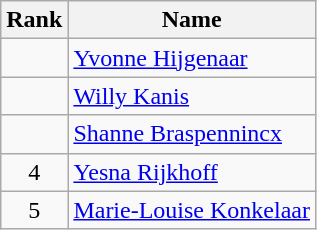<table class="wikitable sortable" style="text-align:center">
<tr>
<th>Rank</th>
<th>Name</th>
</tr>
<tr>
<td></td>
<td align=left><a href='#'>Yvonne Hijgenaar</a></td>
</tr>
<tr>
<td></td>
<td align=left><a href='#'>Willy Kanis</a></td>
</tr>
<tr>
<td></td>
<td align=left><a href='#'>Shanne Braspennincx</a></td>
</tr>
<tr>
<td>4</td>
<td align=left><a href='#'>Yesna Rijkhoff</a></td>
</tr>
<tr>
<td>5</td>
<td align=left><a href='#'>Marie-Louise Konkelaar</a></td>
</tr>
</table>
